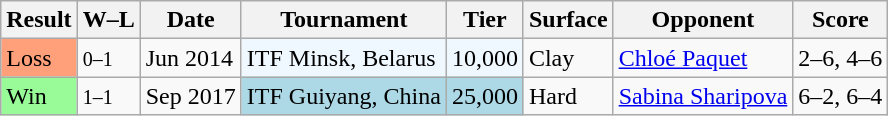<table class="sortable wikitable">
<tr>
<th>Result</th>
<th class="unsortable">W–L</th>
<th>Date</th>
<th>Tournament</th>
<th>Tier</th>
<th>Surface</th>
<th>Opponent</th>
<th class="unsortable">Score</th>
</tr>
<tr>
<td style="background:#ffa07a;">Loss</td>
<td><small>0–1</small></td>
<td>Jun 2014</td>
<td style="background:#f0f8ff;">ITF Minsk, Belarus</td>
<td style="background:#f0f8ff;">10,000</td>
<td>Clay</td>
<td> <a href='#'>Chloé Paquet</a></td>
<td>2–6, 4–6</td>
</tr>
<tr>
<td style="background:#98fb98;">Win</td>
<td><small>1–1</small></td>
<td>Sep 2017</td>
<td style="background:lightblue;">ITF Guiyang, China</td>
<td style="background:lightblue;">25,000</td>
<td>Hard</td>
<td> <a href='#'>Sabina Sharipova</a></td>
<td>6–2, 6–4</td>
</tr>
</table>
